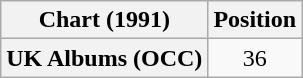<table class="wikitable plainrowheaders" style="text-align:center">
<tr>
<th scope="col">Chart (1991)</th>
<th scope="col">Position</th>
</tr>
<tr>
<th scope="row">UK Albums (OCC)</th>
<td>36</td>
</tr>
</table>
